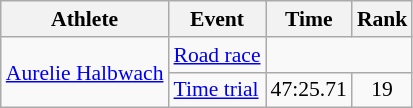<table class=wikitable style="font-size:90%">
<tr>
<th>Athlete</th>
<th>Event</th>
<th>Time</th>
<th>Rank</th>
</tr>
<tr>
<td rowspan="2"><a href='#'>Aurelie Halbwach</a></td>
<td><a href='#'>Road race</a></td>
<td align=center colspan="2"></td>
</tr>
<tr>
<td><a href='#'>Time trial</a></td>
<td align=right>47:25.71</td>
<td align=center>19</td>
</tr>
</table>
